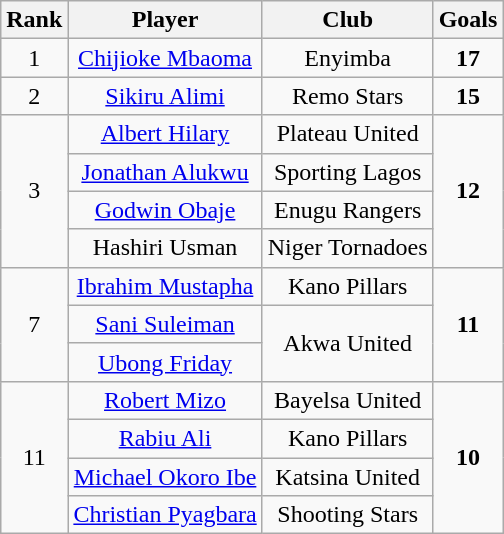<table class="wikitable","sortable" style="text-align:center;">
<tr>
<th>Rank</th>
<th>Player</th>
<th>Club</th>
<th>Goals</th>
</tr>
<tr>
<td>1</td>
<td> <a href='#'>Chijioke Mbaoma</a></td>
<td>Enyimba</td>
<td><strong>17</strong></td>
</tr>
<tr>
<td>2</td>
<td> <a href='#'>Sikiru Alimi</a></td>
<td>Remo Stars</td>
<td><strong>15</strong></td>
</tr>
<tr>
<td rowspan=4>3</td>
<td> <a href='#'>Albert Hilary</a></td>
<td>Plateau United</td>
<td rowspan=4><strong>12</strong></td>
</tr>
<tr>
<td> <a href='#'>Jonathan Alukwu</a></td>
<td>Sporting Lagos</td>
</tr>
<tr>
<td> <a href='#'>Godwin Obaje</a></td>
<td>Enugu Rangers</td>
</tr>
<tr>
<td> Hashiri Usman</td>
<td>Niger Tornadoes</td>
</tr>
<tr>
<td rowspan=3>7</td>
<td> <a href='#'>Ibrahim Mustapha</a></td>
<td>Kano Pillars</td>
<td rowspan=3><strong>11</strong></td>
</tr>
<tr>
<td> <a href='#'>Sani Suleiman</a></td>
<td rowspan=2>Akwa United</td>
</tr>
<tr>
<td> <a href='#'>Ubong Friday</a></td>
</tr>
<tr>
<td rowspan=4>11</td>
<td> <a href='#'>Robert Mizo</a></td>
<td>Bayelsa United</td>
<td rowspan=4><strong>10</strong></td>
</tr>
<tr>
<td> <a href='#'>Rabiu Ali</a></td>
<td>Kano Pillars</td>
</tr>
<tr>
<td> <a href='#'>Michael Okoro Ibe</a></td>
<td>Katsina United</td>
</tr>
<tr>
<td> <a href='#'>Christian Pyagbara</a></td>
<td>Shooting Stars</td>
</tr>
</table>
